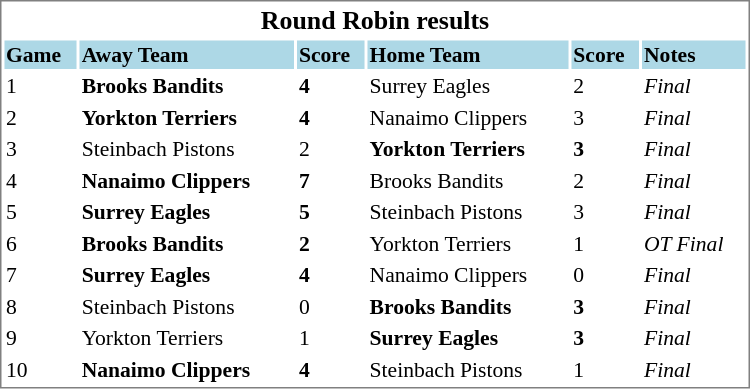<table cellpadding="0">
<tr align="left" style="vertical-align: top">
<td></td>
<td><br><table cellpadding="1" width="500px" style="font-size: 90%; border: 1px solid gray;">
<tr align="center" style="font-size: larger;">
<td colspan=6><strong>Round Robin results</strong></td>
</tr>
<tr style="background:lightblue;">
<td><strong>Game</strong></td>
<td><strong>Away Team</strong></td>
<td><strong>Score</strong></td>
<td><strong>Home Team</strong></td>
<td><strong>Score</strong></td>
<td><strong>Notes</strong></td>
</tr>
<tr>
<td>1</td>
<td><strong>Brooks Bandits</strong></td>
<td><strong>4</strong></td>
<td>Surrey Eagles</td>
<td>2</td>
<td><em>Final</em></td>
</tr>
<tr>
<td>2</td>
<td><strong>Yorkton Terriers</strong></td>
<td><strong>4</strong></td>
<td>Nanaimo Clippers</td>
<td>3</td>
<td><em>Final</em></td>
</tr>
<tr>
<td>3</td>
<td>Steinbach Pistons</td>
<td>2</td>
<td><strong>Yorkton Terriers</strong></td>
<td><strong>3</strong></td>
<td><em>Final</em></td>
</tr>
<tr>
<td>4</td>
<td><strong>Nanaimo Clippers</strong></td>
<td><strong>7</strong></td>
<td>Brooks Bandits</td>
<td>2</td>
<td><em>Final</em></td>
</tr>
<tr>
<td>5</td>
<td><strong>Surrey Eagles</strong></td>
<td><strong>5</strong></td>
<td>Steinbach Pistons</td>
<td>3</td>
<td><em>Final</em></td>
</tr>
<tr>
<td>6</td>
<td><strong>Brooks Bandits</strong></td>
<td><strong>2</strong></td>
<td>Yorkton Terriers</td>
<td>1</td>
<td><em>OT Final</em></td>
</tr>
<tr>
<td>7</td>
<td><strong>Surrey Eagles</strong></td>
<td><strong>4</strong></td>
<td>Nanaimo Clippers</td>
<td>0</td>
<td><em>Final</em></td>
</tr>
<tr>
<td>8</td>
<td>Steinbach Pistons</td>
<td>0</td>
<td><strong>Brooks Bandits</strong></td>
<td><strong>3</strong></td>
<td><em>Final</em></td>
</tr>
<tr>
<td>9</td>
<td>Yorkton Terriers</td>
<td>1</td>
<td><strong>Surrey Eagles</strong></td>
<td><strong>3</strong></td>
<td><em>Final</em></td>
</tr>
<tr>
<td>10</td>
<td><strong>Nanaimo Clippers</strong></td>
<td><strong>4</strong></td>
<td>Steinbach Pistons</td>
<td>1</td>
<td><em>Final</em></td>
</tr>
</table>
</td>
</tr>
</table>
